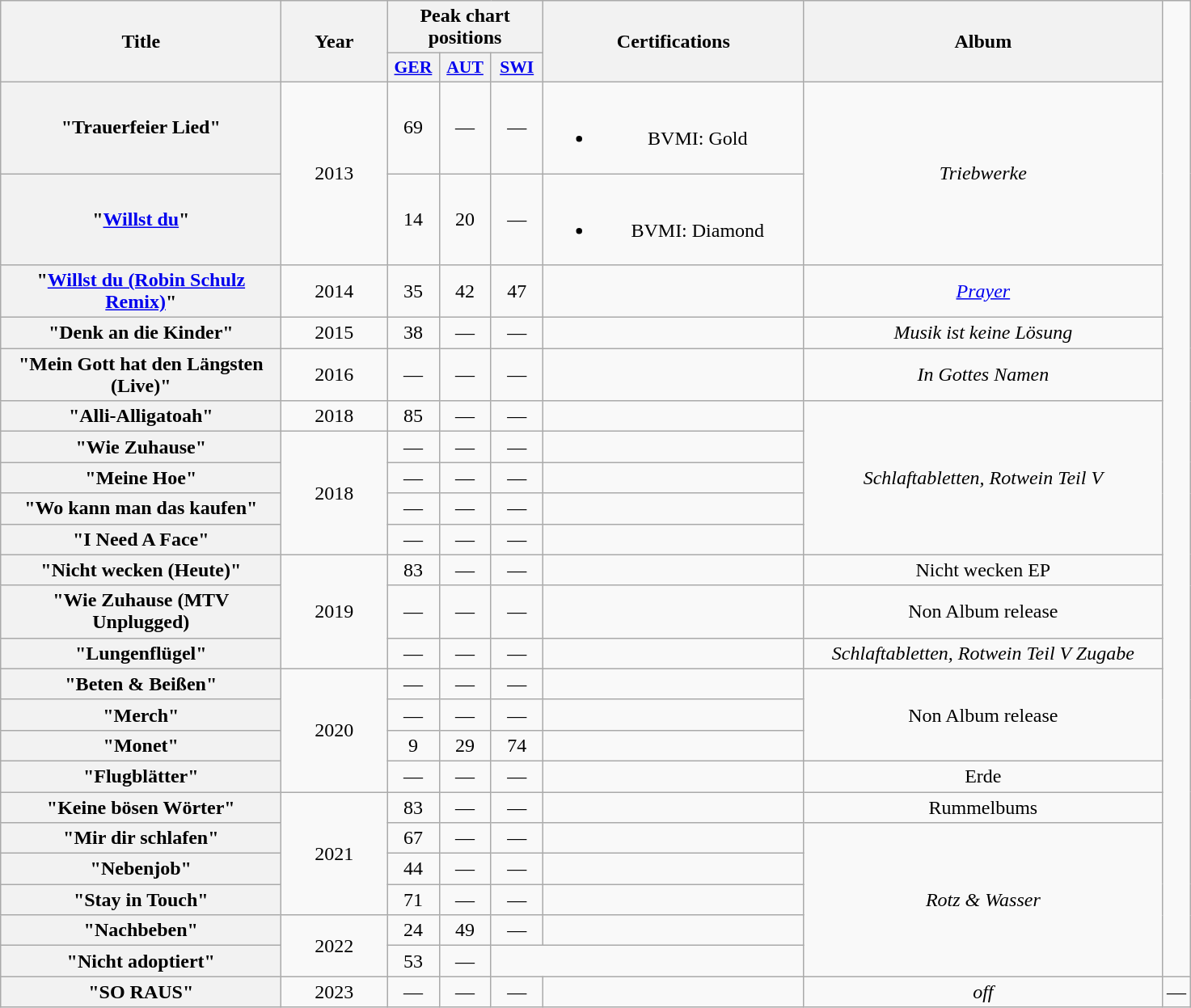<table class="wikitable plainrowheaders" style="text-align:center">
<tr>
<th scope="col" rowspan="2" style="width:14em;">Title</th>
<th scope="col" rowspan="2" style="width:5em;">Year</th>
<th scope="col" colspan="3">Peak chart positions</th>
<th scope="col" rowspan="2" style="width:13em;">Certifications</th>
<th scope="col" rowspan="2" style="width:18em;">Album</th>
</tr>
<tr>
<th scope="col" style="width:2.5em; font-size:90%;"><a href='#'>GER</a><br></th>
<th scope="col" style="width:2.5em; font-size:90%;"><a href='#'>AUT</a><br></th>
<th scope="col" style="width:2.5em; font-size:90%;"><a href='#'>SWI</a><br></th>
</tr>
<tr>
<th scope="row">"Trauerfeier Lied"</th>
<td rowspan="2">2013</td>
<td>69</td>
<td>—</td>
<td>—</td>
<td><br><ul><li>BVMI: Gold</li></ul></td>
<td rowspan="2"><em>Triebwerke</em></td>
</tr>
<tr>
<th scope="row">"<a href='#'>Willst du</a>"</th>
<td>14</td>
<td>20</td>
<td>—</td>
<td><br><ul><li>BVMI: Diamond</li></ul></td>
</tr>
<tr>
<th scope="row">"<a href='#'>Willst du (Robin Schulz Remix)</a>"</th>
<td>2014</td>
<td>35</td>
<td>42</td>
<td>47</td>
<td></td>
<td><em><a href='#'>Prayer</a></em></td>
</tr>
<tr>
<th scope="row">"Denk an die Kinder"</th>
<td>2015</td>
<td>38</td>
<td>—</td>
<td>—</td>
<td></td>
<td><em>Musik ist keine Lösung</em></td>
</tr>
<tr>
<th scope="row">"Mein Gott hat den Längsten (Live)"</th>
<td>2016</td>
<td>—</td>
<td>—</td>
<td>—</td>
<td></td>
<td><em>In Gottes Namen</em></td>
</tr>
<tr>
<th scope="row">"Alli-Alligatoah"</th>
<td>2018</td>
<td>85</td>
<td>—</td>
<td>—</td>
<td></td>
<td rowspan="5"><em>Schlaftabletten, Rotwein Teil V</em></td>
</tr>
<tr>
<th scope="row">"Wie Zuhause"</th>
<td rowspan="4">2018</td>
<td>—</td>
<td>—</td>
<td>—</td>
<td></td>
</tr>
<tr>
<th scope="row">"Meine Hoe"</th>
<td>—</td>
<td>—</td>
<td>—</td>
<td></td>
</tr>
<tr>
<th scope="row">"Wo kann man das kaufen"</th>
<td>—</td>
<td>—</td>
<td>—</td>
<td></td>
</tr>
<tr>
<th scope="row">"I Need A Face"</th>
<td>—</td>
<td>—</td>
<td>—</td>
<td></td>
</tr>
<tr>
<th scope="row">"Nicht wecken (Heute)"</th>
<td rowspan="3">2019</td>
<td>83</td>
<td>—</td>
<td>—</td>
<td></td>
<td>Nicht wecken EP</td>
</tr>
<tr>
<th scope="row">"Wie Zuhause (MTV Unplugged)<br></th>
<td>—</td>
<td>—</td>
<td>—</td>
<td></td>
<td>Non Album release</td>
</tr>
<tr>
<th scope="row">"Lungenflügel"</th>
<td>—</td>
<td>—</td>
<td>—</td>
<td></td>
<td><em>Schlaftabletten, Rotwein Teil V Zugabe</em></td>
</tr>
<tr>
<th scope="row">"Beten & Beißen"<br></th>
<td rowspan="4">2020</td>
<td>—</td>
<td>—</td>
<td>—</td>
<td></td>
<td rowspan="3">Non Album release</td>
</tr>
<tr>
<th scope="row">"Merch"</th>
<td>—</td>
<td>—</td>
<td>—</td>
<td></td>
</tr>
<tr>
<th scope="row">"Monet" <br></th>
<td>9</td>
<td>29</td>
<td>74</td>
<td></td>
</tr>
<tr>
<th scope="row">"Flugblätter"<br></th>
<td>—</td>
<td>—</td>
<td>—</td>
<td></td>
<td>Erde<br></td>
</tr>
<tr>
<th scope="row">"Keine bösen Wörter"<br></th>
<td rowspan="4">2021</td>
<td>83</td>
<td>—</td>
<td>—</td>
<td></td>
<td>Rummelbums<br></td>
</tr>
<tr>
<th scope="row">"Mir dir schlafen"</th>
<td>67</td>
<td>—</td>
<td>—</td>
<td></td>
<td rowspan="5"><em>Rotz & Wasser</em></td>
</tr>
<tr>
<th scope="row">"Nebenjob"</th>
<td>44</td>
<td>—</td>
<td>—</td>
<td></td>
</tr>
<tr>
<th scope="row">"Stay in Touch"</th>
<td>71</td>
<td>—</td>
<td>—</td>
<td></td>
</tr>
<tr>
<th scope="row">"Nachbeben"</th>
<td rowspan="2">2022</td>
<td>24</td>
<td>49</td>
<td>—</td>
<td></td>
</tr>
<tr>
<th scope="row">"Nicht adoptiert"</th>
<td>53</td>
<td>—</td>
</tr>
<tr>
<th scope="row">"SO RAUS"</th>
<td rowspan="2">2023</td>
<td>—</td>
<td>—</td>
<td>—</td>
<td></td>
<td><em>off</em></td>
<td>—</td>
</tr>
</table>
